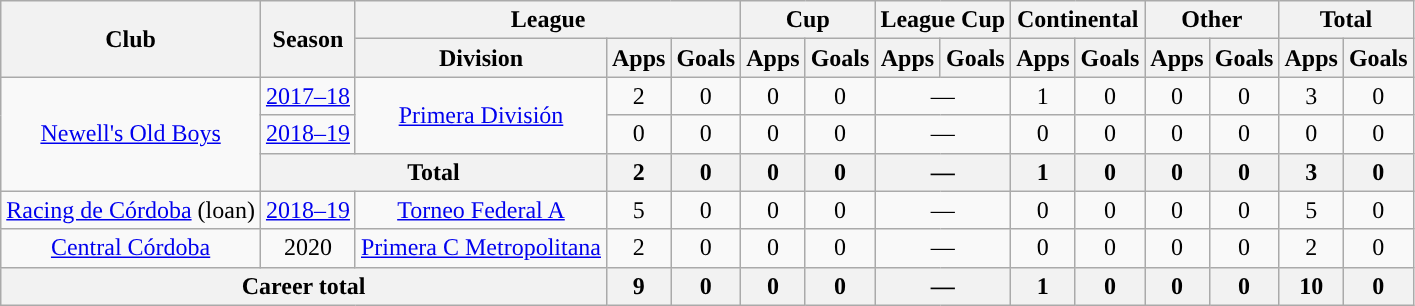<table class="wikitable" style="text-align:center">
<tr>
<th rowspan="2">Club</th>
<th rowspan="2">Season</th>
<th colspan="3">League</th>
<th colspan="2">Cup</th>
<th colspan="2">League Cup</th>
<th colspan="2">Continental</th>
<th colspan="2">Other</th>
<th colspan="2">Total</th>
</tr>
<tr>
<th>Division</th>
<th>Apps</th>
<th>Goals</th>
<th>Apps</th>
<th>Goals</th>
<th>Apps</th>
<th>Goals</th>
<th>Apps</th>
<th>Goals</th>
<th>Apps</th>
<th>Goals</th>
<th>Apps</th>
<th>Goals</th>
</tr>
<tr>
<td rowspan="3"><a href='#'>Newell's Old Boys</a></td>
<td><a href='#'>2017–18</a></td>
<td rowspan="2"><a href='#'>Primera División</a></td>
<td>2</td>
<td>0</td>
<td>0</td>
<td>0</td>
<td colspan="2">—</td>
<td>1</td>
<td>0</td>
<td>0</td>
<td>0</td>
<td>3</td>
<td>0</td>
</tr>
<tr>
<td><a href='#'>2018–19</a></td>
<td>0</td>
<td>0</td>
<td>0</td>
<td>0</td>
<td colspan="2">—</td>
<td>0</td>
<td>0</td>
<td>0</td>
<td>0</td>
<td>0</td>
<td>0</td>
</tr>
<tr>
<th colspan="2">Total</th>
<th>2</th>
<th>0</th>
<th>0</th>
<th>0</th>
<th colspan="2">—</th>
<th>1</th>
<th>0</th>
<th>0</th>
<th>0</th>
<th>3</th>
<th>0</th>
</tr>
<tr>
<td rowspan="1"><a href='#'>Racing de Córdoba</a> (loan)</td>
<td><a href='#'>2018–19</a></td>
<td rowspan="1"><a href='#'>Torneo Federal A</a></td>
<td>5</td>
<td>0</td>
<td>0</td>
<td>0</td>
<td colspan="2">—</td>
<td>0</td>
<td>0</td>
<td>0</td>
<td>0</td>
<td>5</td>
<td>0</td>
</tr>
<tr>
<td rowspan="1"><a href='#'>Central Córdoba</a></td>
<td>2020</td>
<td rowspan="1"><a href='#'>Primera C Metropolitana</a></td>
<td>2</td>
<td>0</td>
<td>0</td>
<td>0</td>
<td colspan="2">—</td>
<td>0</td>
<td>0</td>
<td>0</td>
<td>0</td>
<td>2</td>
<td>0</td>
</tr>
<tr>
<th colspan="3">Career total</th>
<th>9</th>
<th>0</th>
<th>0</th>
<th>0</th>
<th colspan="2">—</th>
<th>1</th>
<th>0</th>
<th>0</th>
<th>0</th>
<th>10</th>
<th>0</th>
</tr>
</table>
